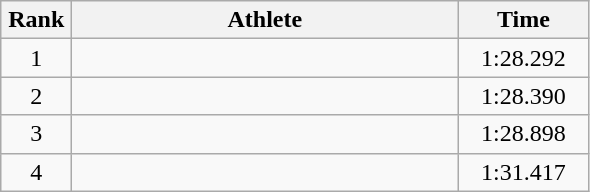<table class=wikitable style="text-align:center">
<tr>
<th width=40>Rank</th>
<th width=250>Athlete</th>
<th width=80>Time</th>
</tr>
<tr>
<td>1</td>
<td align=left></td>
<td>1:28.292</td>
</tr>
<tr>
<td>2</td>
<td align=left></td>
<td>1:28.390</td>
</tr>
<tr>
<td>3</td>
<td align=left></td>
<td>1:28.898</td>
</tr>
<tr>
<td>4</td>
<td align=left></td>
<td>1:31.417</td>
</tr>
</table>
